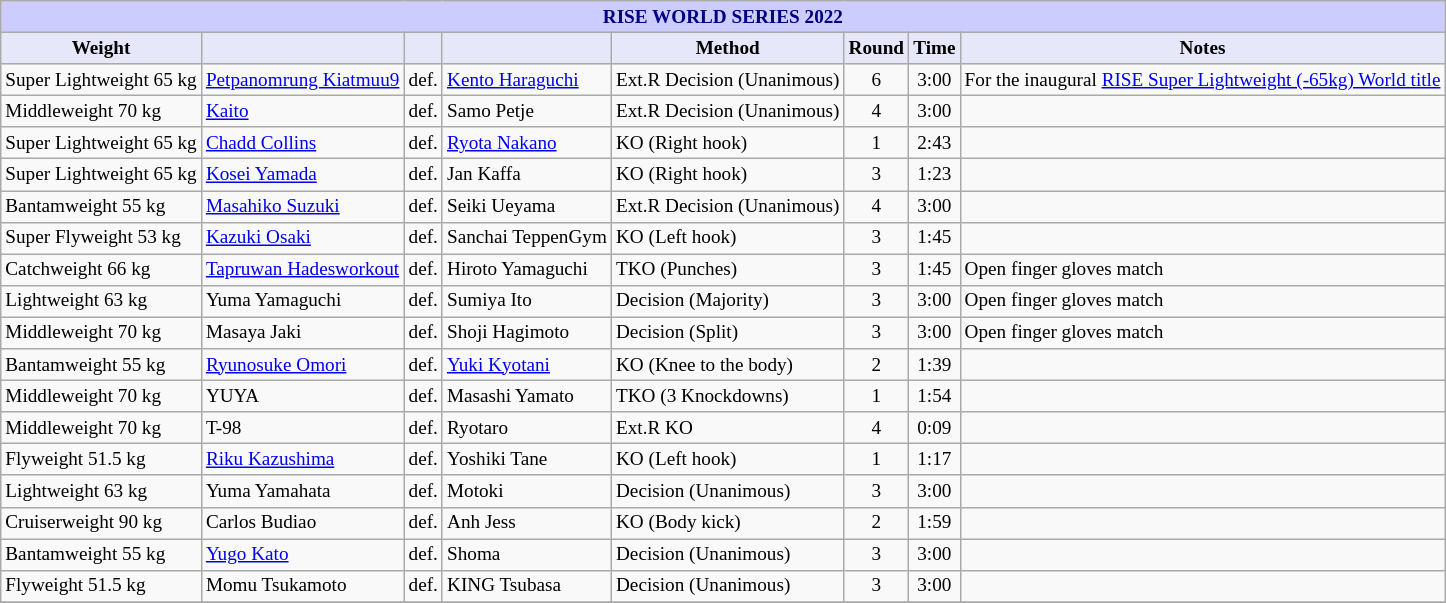<table class="wikitable" style="font-size: 80%;">
<tr>
<th colspan="8" style="background-color: #ccf; color: #000080; text-align: center;"><strong>RISE WORLD SERIES 2022</strong></th>
</tr>
<tr>
<th colspan="1" style="background-color: #E6E8FA; color: #000000; text-align: center;">Weight</th>
<th colspan="1" style="background-color: #E6E8FA; color: #000000; text-align: center;"></th>
<th colspan="1" style="background-color: #E6E8FA; color: #000000; text-align: center;"></th>
<th colspan="1" style="background-color: #E6E8FA; color: #000000; text-align: center;"></th>
<th colspan="1" style="background-color: #E6E8FA; color: #000000; text-align: center;">Method</th>
<th colspan="1" style="background-color: #E6E8FA; color: #000000; text-align: center;">Round</th>
<th colspan="1" style="background-color: #E6E8FA; color: #000000; text-align: center;">Time</th>
<th colspan="1" style="background-color: #E6E8FA; color: #000000; text-align: center;">Notes</th>
</tr>
<tr>
<td>Super Lightweight 65 kg</td>
<td> <a href='#'>Petpanomrung Kiatmuu9</a></td>
<td align=center>def.</td>
<td> <a href='#'>Kento Haraguchi</a></td>
<td>Ext.R Decision (Unanimous)</td>
<td align=center>6</td>
<td align=center>3:00</td>
<td>For the inaugural <a href='#'>RISE Super Lightweight (-65kg) World title</a></td>
</tr>
<tr>
<td>Middleweight 70 kg</td>
<td> <a href='#'>Kaito</a></td>
<td align=center>def.</td>
<td> Samo Petje</td>
<td>Ext.R Decision (Unanimous)</td>
<td align=center>4</td>
<td align=center>3:00</td>
<td></td>
</tr>
<tr>
<td>Super Lightweight 65 kg</td>
<td> <a href='#'>Chadd Collins</a></td>
<td align=center>def.</td>
<td> <a href='#'>Ryota Nakano</a></td>
<td>KO (Right hook)</td>
<td align=center>1</td>
<td align=center>2:43</td>
<td></td>
</tr>
<tr>
<td>Super Lightweight 65 kg</td>
<td> <a href='#'>Kosei Yamada</a></td>
<td align=center>def.</td>
<td> Jan Kaffa</td>
<td>KO (Right hook)</td>
<td align=center>3</td>
<td align=center>1:23</td>
<td></td>
</tr>
<tr>
<td>Bantamweight 55 kg</td>
<td> <a href='#'>Masahiko Suzuki</a></td>
<td align=center>def.</td>
<td> Seiki Ueyama</td>
<td>Ext.R Decision (Unanimous)</td>
<td align=center>4</td>
<td align=center>3:00</td>
<td></td>
</tr>
<tr>
<td>Super Flyweight 53 kg</td>
<td> <a href='#'>Kazuki Osaki</a></td>
<td align=center>def.</td>
<td> Sanchai TeppenGym</td>
<td>KO (Left hook)</td>
<td align=center>3</td>
<td align=center>1:45</td>
<td></td>
</tr>
<tr>
<td>Catchweight 66 kg</td>
<td> <a href='#'>Tapruwan Hadesworkout</a></td>
<td align=center>def.</td>
<td> Hiroto Yamaguchi</td>
<td>TKO (Punches)</td>
<td align=center>3</td>
<td align=center>1:45</td>
<td>Open finger gloves match</td>
</tr>
<tr>
<td>Lightweight 63 kg</td>
<td> Yuma Yamaguchi</td>
<td align=center>def.</td>
<td> Sumiya Ito</td>
<td>Decision (Majority)</td>
<td align=center>3</td>
<td align=center>3:00</td>
<td>Open finger gloves match</td>
</tr>
<tr>
<td>Middleweight 70 kg</td>
<td> Masaya Jaki</td>
<td align=center>def.</td>
<td> Shoji Hagimoto</td>
<td>Decision (Split)</td>
<td align=center>3</td>
<td align=center>3:00</td>
<td>Open finger gloves match</td>
</tr>
<tr>
<td>Bantamweight 55 kg</td>
<td> <a href='#'>Ryunosuke Omori</a></td>
<td align=center>def.</td>
<td> <a href='#'>Yuki Kyotani</a></td>
<td>KO (Knee to the body)</td>
<td align=center>2</td>
<td align=center>1:39</td>
<td></td>
</tr>
<tr>
<td>Middleweight 70 kg</td>
<td> YUYA</td>
<td align=center>def.</td>
<td> Masashi Yamato</td>
<td>TKO (3 Knockdowns)</td>
<td align=center>1</td>
<td align=center>1:54</td>
<td></td>
</tr>
<tr>
<td>Middleweight 70 kg</td>
<td> T-98</td>
<td align=center>def.</td>
<td> Ryotaro</td>
<td>Ext.R KO</td>
<td align=center>4</td>
<td align=center>0:09</td>
<td></td>
</tr>
<tr>
<td>Flyweight 51.5 kg</td>
<td> <a href='#'>Riku Kazushima</a></td>
<td align=center>def.</td>
<td> Yoshiki Tane</td>
<td>KO (Left hook)</td>
<td align=center>1</td>
<td align=center>1:17</td>
<td></td>
</tr>
<tr>
<td>Lightweight 63 kg</td>
<td> Yuma Yamahata</td>
<td align=center>def.</td>
<td> Motoki</td>
<td>Decision (Unanimous)</td>
<td align=center>3</td>
<td align=center>3:00</td>
<td></td>
</tr>
<tr>
<td>Cruiserweight 90 kg</td>
<td> Carlos Budiao</td>
<td align=center>def.</td>
<td> Anh Jess</td>
<td>KO (Body kick)</td>
<td align=center>2</td>
<td align=center>1:59</td>
<td></td>
</tr>
<tr>
<td>Bantamweight 55 kg</td>
<td> <a href='#'>Yugo Kato</a></td>
<td align=center>def.</td>
<td> Shoma</td>
<td>Decision (Unanimous)</td>
<td align=center>3</td>
<td align=center>3:00</td>
<td></td>
</tr>
<tr>
<td>Flyweight 51.5 kg</td>
<td> Momu Tsukamoto</td>
<td align=center>def.</td>
<td> KING Tsubasa</td>
<td>Decision (Unanimous)</td>
<td align=center>3</td>
<td align=center>3:00</td>
<td></td>
</tr>
<tr>
</tr>
</table>
